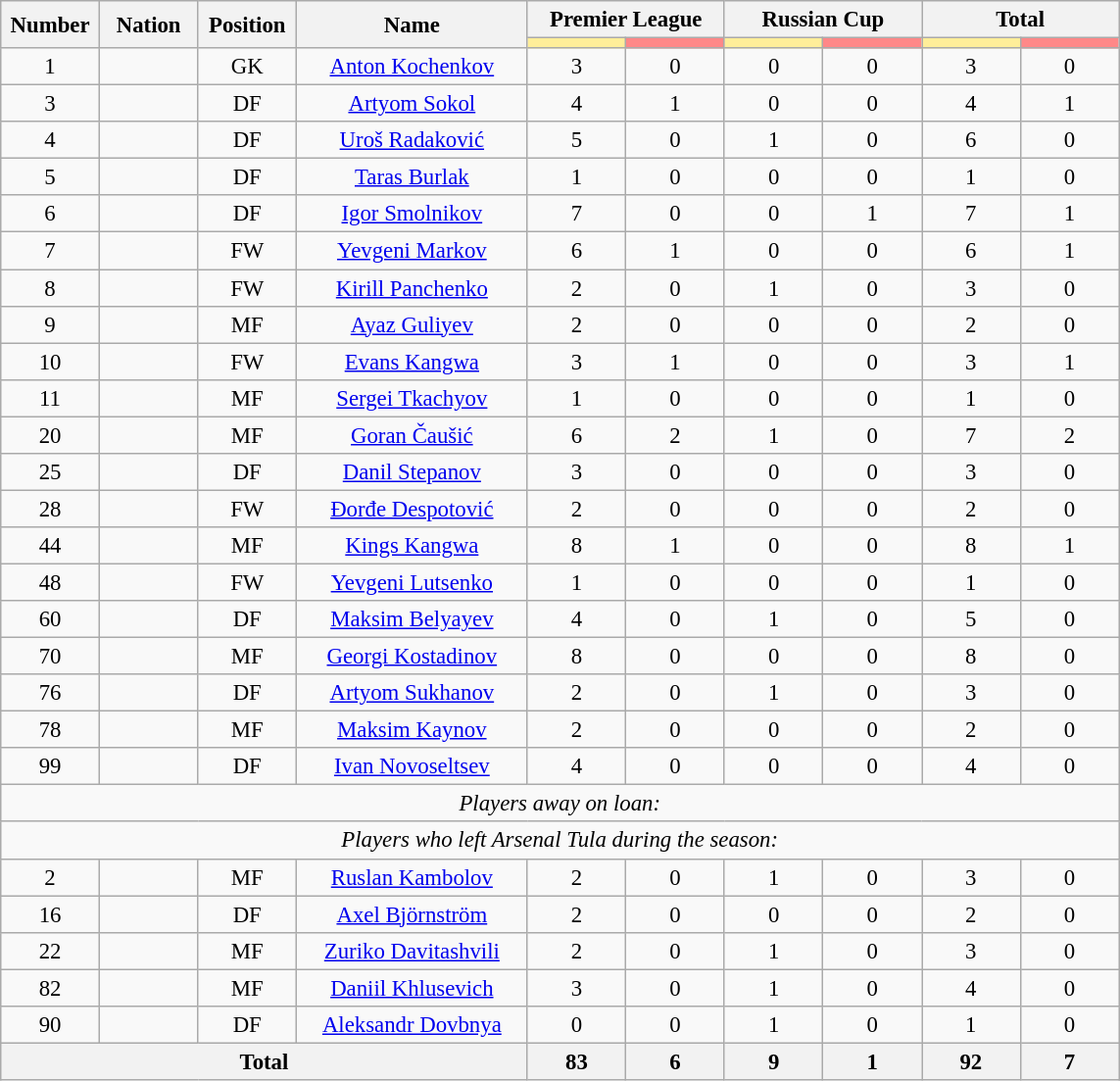<table class="wikitable" style="font-size: 95%; text-align: center;">
<tr>
<th rowspan=2 width=60>Number</th>
<th rowspan=2 width=60>Nation</th>
<th rowspan=2 width=60>Position</th>
<th rowspan=2 width=150>Name</th>
<th colspan=2>Premier League</th>
<th colspan=2>Russian Cup</th>
<th colspan=2>Total</th>
</tr>
<tr>
<th style="width:60px; background:#fe9;"></th>
<th style="width:60px; background:#ff8888;"></th>
<th style="width:60px; background:#fe9;"></th>
<th style="width:60px; background:#ff8888;"></th>
<th style="width:60px; background:#fe9;"></th>
<th style="width:60px; background:#ff8888;"></th>
</tr>
<tr>
<td>1</td>
<td></td>
<td>GK</td>
<td><a href='#'>Anton Kochenkov</a></td>
<td>3</td>
<td>0</td>
<td>0</td>
<td>0</td>
<td>3</td>
<td>0</td>
</tr>
<tr>
<td>3</td>
<td></td>
<td>DF</td>
<td><a href='#'>Artyom Sokol</a></td>
<td>4</td>
<td>1</td>
<td>0</td>
<td>0</td>
<td>4</td>
<td>1</td>
</tr>
<tr>
<td>4</td>
<td></td>
<td>DF</td>
<td><a href='#'>Uroš Radaković</a></td>
<td>5</td>
<td>0</td>
<td>1</td>
<td>0</td>
<td>6</td>
<td>0</td>
</tr>
<tr>
<td>5</td>
<td></td>
<td>DF</td>
<td><a href='#'>Taras Burlak</a></td>
<td>1</td>
<td>0</td>
<td>0</td>
<td>0</td>
<td>1</td>
<td>0</td>
</tr>
<tr>
<td>6</td>
<td></td>
<td>DF</td>
<td><a href='#'>Igor Smolnikov</a></td>
<td>7</td>
<td>0</td>
<td>0</td>
<td>1</td>
<td>7</td>
<td>1</td>
</tr>
<tr>
<td>7</td>
<td></td>
<td>FW</td>
<td><a href='#'>Yevgeni Markov</a></td>
<td>6</td>
<td>1</td>
<td>0</td>
<td>0</td>
<td>6</td>
<td>1</td>
</tr>
<tr>
<td>8</td>
<td></td>
<td>FW</td>
<td><a href='#'>Kirill Panchenko</a></td>
<td>2</td>
<td>0</td>
<td>1</td>
<td>0</td>
<td>3</td>
<td>0</td>
</tr>
<tr>
<td>9</td>
<td></td>
<td>MF</td>
<td><a href='#'>Ayaz Guliyev</a></td>
<td>2</td>
<td>0</td>
<td>0</td>
<td>0</td>
<td>2</td>
<td>0</td>
</tr>
<tr>
<td>10</td>
<td></td>
<td>FW</td>
<td><a href='#'>Evans Kangwa</a></td>
<td>3</td>
<td>1</td>
<td>0</td>
<td>0</td>
<td>3</td>
<td>1</td>
</tr>
<tr>
<td>11</td>
<td></td>
<td>MF</td>
<td><a href='#'>Sergei Tkachyov</a></td>
<td>1</td>
<td>0</td>
<td>0</td>
<td>0</td>
<td>1</td>
<td>0</td>
</tr>
<tr>
<td>20</td>
<td></td>
<td>MF</td>
<td><a href='#'>Goran Čaušić</a></td>
<td>6</td>
<td>2</td>
<td>1</td>
<td>0</td>
<td>7</td>
<td>2</td>
</tr>
<tr>
<td>25</td>
<td></td>
<td>DF</td>
<td><a href='#'>Danil Stepanov</a></td>
<td>3</td>
<td>0</td>
<td>0</td>
<td>0</td>
<td>3</td>
<td>0</td>
</tr>
<tr>
<td>28</td>
<td></td>
<td>FW</td>
<td><a href='#'>Đorđe Despotović</a></td>
<td>2</td>
<td>0</td>
<td>0</td>
<td>0</td>
<td>2</td>
<td>0</td>
</tr>
<tr>
<td>44</td>
<td></td>
<td>MF</td>
<td><a href='#'>Kings Kangwa</a></td>
<td>8</td>
<td>1</td>
<td>0</td>
<td>0</td>
<td>8</td>
<td>1</td>
</tr>
<tr>
<td>48</td>
<td></td>
<td>FW</td>
<td><a href='#'>Yevgeni Lutsenko</a></td>
<td>1</td>
<td>0</td>
<td>0</td>
<td>0</td>
<td>1</td>
<td>0</td>
</tr>
<tr>
<td>60</td>
<td></td>
<td>DF</td>
<td><a href='#'>Maksim Belyayev</a></td>
<td>4</td>
<td>0</td>
<td>1</td>
<td>0</td>
<td>5</td>
<td>0</td>
</tr>
<tr>
<td>70</td>
<td></td>
<td>MF</td>
<td><a href='#'>Georgi Kostadinov</a></td>
<td>8</td>
<td>0</td>
<td>0</td>
<td>0</td>
<td>8</td>
<td>0</td>
</tr>
<tr>
<td>76</td>
<td></td>
<td>DF</td>
<td><a href='#'>Artyom Sukhanov</a></td>
<td>2</td>
<td>0</td>
<td>1</td>
<td>0</td>
<td>3</td>
<td>0</td>
</tr>
<tr>
<td>78</td>
<td></td>
<td>MF</td>
<td><a href='#'>Maksim Kaynov</a></td>
<td>2</td>
<td>0</td>
<td>0</td>
<td>0</td>
<td>2</td>
<td>0</td>
</tr>
<tr>
<td>99</td>
<td></td>
<td>DF</td>
<td><a href='#'>Ivan Novoseltsev</a></td>
<td>4</td>
<td>0</td>
<td>0</td>
<td>0</td>
<td>4</td>
<td>0</td>
</tr>
<tr>
<td colspan="14"><em>Players away on loan:</em></td>
</tr>
<tr>
<td colspan="14"><em>Players who left Arsenal Tula during the season:</em></td>
</tr>
<tr>
<td>2</td>
<td></td>
<td>MF</td>
<td><a href='#'>Ruslan Kambolov</a></td>
<td>2</td>
<td>0</td>
<td>1</td>
<td>0</td>
<td>3</td>
<td>0</td>
</tr>
<tr>
<td>16</td>
<td></td>
<td>DF</td>
<td><a href='#'>Axel Björnström</a></td>
<td>2</td>
<td>0</td>
<td>0</td>
<td>0</td>
<td>2</td>
<td>0</td>
</tr>
<tr>
<td>22</td>
<td></td>
<td>MF</td>
<td><a href='#'>Zuriko Davitashvili</a></td>
<td>2</td>
<td>0</td>
<td>1</td>
<td>0</td>
<td>3</td>
<td>0</td>
</tr>
<tr>
<td>82</td>
<td></td>
<td>MF</td>
<td><a href='#'>Daniil Khlusevich</a></td>
<td>3</td>
<td>0</td>
<td>1</td>
<td>0</td>
<td>4</td>
<td>0</td>
</tr>
<tr>
<td>90</td>
<td></td>
<td>DF</td>
<td><a href='#'>Aleksandr Dovbnya</a></td>
<td>0</td>
<td>0</td>
<td>1</td>
<td>0</td>
<td>1</td>
<td>0</td>
</tr>
<tr>
<th colspan=4>Total</th>
<th>83</th>
<th>6</th>
<th>9</th>
<th>1</th>
<th>92</th>
<th>7</th>
</tr>
</table>
